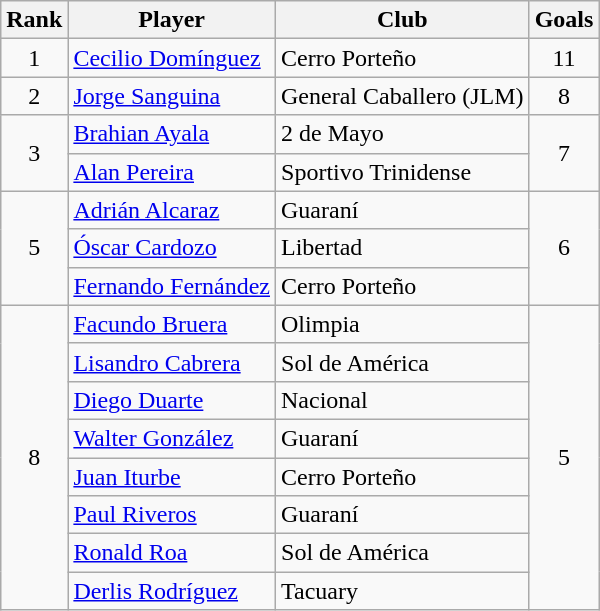<table class="wikitable" border="1">
<tr>
<th>Rank</th>
<th>Player</th>
<th>Club</th>
<th>Goals</th>
</tr>
<tr>
<td align=center>1</td>
<td> <a href='#'>Cecilio Domínguez</a></td>
<td>Cerro Porteño</td>
<td align=center>11</td>
</tr>
<tr>
<td align=center>2</td>
<td> <a href='#'>Jorge Sanguina</a></td>
<td>General Caballero (JLM)</td>
<td align=center>8</td>
</tr>
<tr>
<td rowspan=2 align=center>3</td>
<td> <a href='#'>Brahian Ayala</a></td>
<td>2 de Mayo</td>
<td rowspan=2 align=center>7</td>
</tr>
<tr>
<td> <a href='#'>Alan Pereira</a></td>
<td>Sportivo Trinidense</td>
</tr>
<tr>
<td rowspan=3 align=center>5</td>
<td> <a href='#'>Adrián Alcaraz</a></td>
<td>Guaraní</td>
<td rowspan=3 align=center>6</td>
</tr>
<tr>
<td> <a href='#'>Óscar Cardozo</a></td>
<td>Libertad</td>
</tr>
<tr>
<td> <a href='#'>Fernando Fernández</a></td>
<td>Cerro Porteño</td>
</tr>
<tr>
<td rowspan=8 align=center>8</td>
<td> <a href='#'>Facundo Bruera</a></td>
<td>Olimpia</td>
<td rowspan=8 align=center>5</td>
</tr>
<tr>
<td> <a href='#'>Lisandro Cabrera</a></td>
<td>Sol de América</td>
</tr>
<tr>
<td> <a href='#'>Diego Duarte</a></td>
<td>Nacional</td>
</tr>
<tr>
<td> <a href='#'>Walter González</a></td>
<td>Guaraní</td>
</tr>
<tr>
<td> <a href='#'>Juan Iturbe</a></td>
<td>Cerro Porteño</td>
</tr>
<tr>
<td> <a href='#'>Paul Riveros</a></td>
<td>Guaraní</td>
</tr>
<tr>
<td> <a href='#'>Ronald Roa</a></td>
<td>Sol de América</td>
</tr>
<tr>
<td> <a href='#'>Derlis Rodríguez</a></td>
<td>Tacuary</td>
</tr>
</table>
